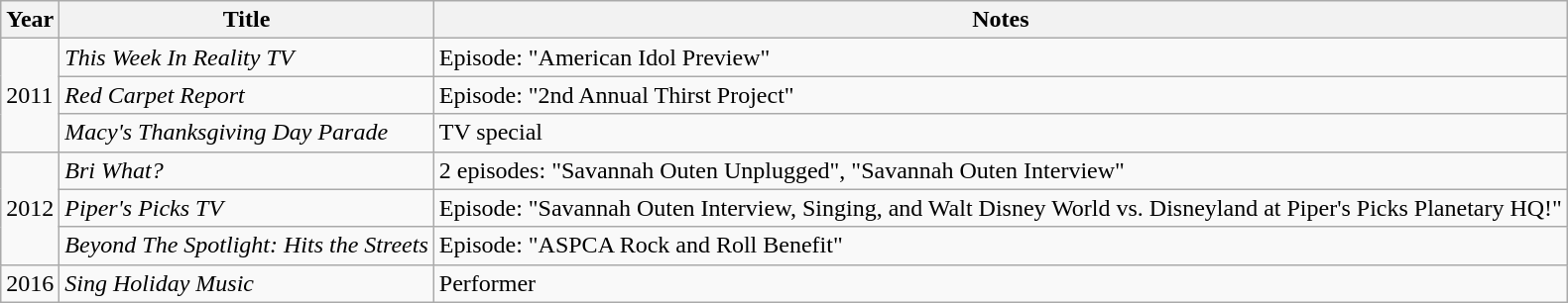<table class="wikitable sortable">
<tr>
<th>Year</th>
<th>Title</th>
<th class="unsortable">Notes</th>
</tr>
<tr>
<td rowspan="3">2011</td>
<td><em>This Week In Reality TV</em></td>
<td>Episode: "American Idol Preview"</td>
</tr>
<tr>
<td><em>Red Carpet Report</em></td>
<td>Episode: "2nd Annual Thirst Project"</td>
</tr>
<tr>
<td><em>Macy's Thanksgiving Day Parade</em></td>
<td>TV special</td>
</tr>
<tr>
<td rowspan="3">2012</td>
<td><em>Bri What?</em></td>
<td>2 episodes: "Savannah Outen Unplugged", "Savannah Outen Interview"</td>
</tr>
<tr>
<td><em>Piper's Picks TV</em></td>
<td>Episode: "Savannah Outen Interview, Singing, and Walt Disney World vs. Disneyland at Piper's Picks Planetary HQ!"</td>
</tr>
<tr>
<td><em>Beyond The Spotlight: Hits the Streets</em></td>
<td>Episode: "ASPCA Rock and Roll Benefit"</td>
</tr>
<tr>
<td>2016</td>
<td><em>Sing Holiday Music</em></td>
<td>Performer</td>
</tr>
</table>
